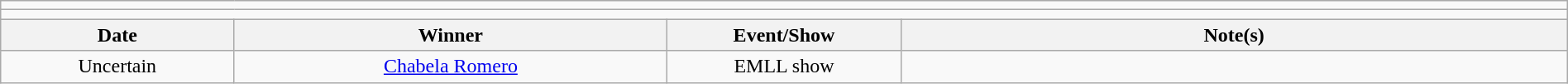<table class="wikitable" style="text-align:center; width:100%;">
<tr>
<td colspan=5></td>
</tr>
<tr>
<td colspan=5><strong></strong></td>
</tr>
<tr>
<th width=14%>Date</th>
<th width=26%>Winner</th>
<th width=14%>Event/Show</th>
<th width=40%>Note(s)</th>
</tr>
<tr>
<td>Uncertain</td>
<td><a href='#'>Chabela Romero</a></td>
<td>EMLL show</td>
<td align=left></td>
</tr>
</table>
